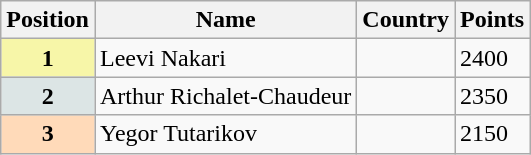<table class="wikitable">
<tr>
<th>Position</th>
<th>Name</th>
<th>Country</th>
<th>Points</th>
</tr>
<tr>
<th style="background-color:#F7F6A8;">1</th>
<td>Leevi Nakari</td>
<td></td>
<td>2400</td>
</tr>
<tr>
<th style="background-color:#DCE5E5;">2</th>
<td>Arthur Richalet-Chaudeur</td>
<td></td>
<td>2350</td>
</tr>
<tr>
<th style="background-color:#FFDAB9;">3</th>
<td>Yegor Tutarikov</td>
<td></td>
<td>2150</td>
</tr>
</table>
